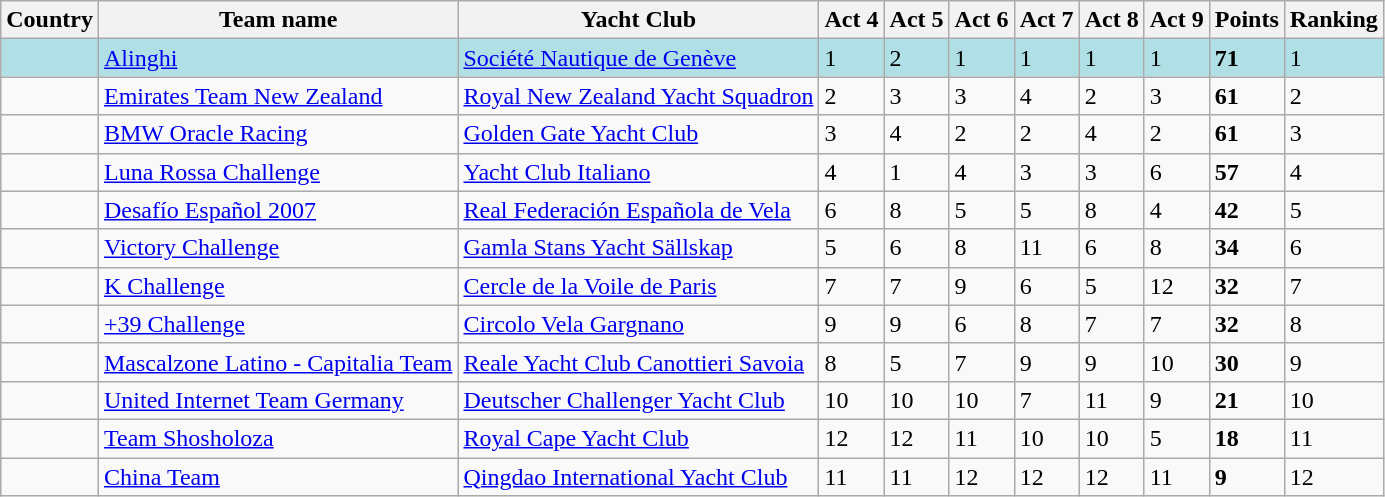<table class="wikitable">
<tr>
<th>Country</th>
<th>Team name</th>
<th>Yacht Club</th>
<th>Act 4</th>
<th>Act 5</th>
<th>Act 6</th>
<th>Act 7</th>
<th>Act 8</th>
<th>Act 9</th>
<th>Points</th>
<th>Ranking</th>
</tr>
<tr style="background: #B0E0E6;">
<td></td>
<td><a href='#'>Alinghi</a></td>
<td><a href='#'>Société Nautique de Genève</a></td>
<td>1</td>
<td>2</td>
<td>1</td>
<td>1</td>
<td>1</td>
<td>1</td>
<td><strong>71</strong></td>
<td>1</td>
</tr>
<tr>
<td></td>
<td><a href='#'>Emirates Team New Zealand</a></td>
<td><a href='#'>Royal New Zealand Yacht Squadron</a></td>
<td>2</td>
<td>3</td>
<td>3</td>
<td>4</td>
<td>2</td>
<td>3</td>
<td><strong>61</strong></td>
<td>2</td>
</tr>
<tr>
<td></td>
<td><a href='#'>BMW Oracle Racing</a></td>
<td><a href='#'>Golden Gate Yacht Club</a></td>
<td>3</td>
<td>4</td>
<td>2</td>
<td>2</td>
<td>4</td>
<td>2</td>
<td><strong>61</strong></td>
<td>3</td>
</tr>
<tr>
<td></td>
<td><a href='#'>Luna Rossa Challenge</a></td>
<td><a href='#'>Yacht Club Italiano</a></td>
<td>4</td>
<td>1</td>
<td>4</td>
<td>3</td>
<td>3</td>
<td>6</td>
<td><strong>57</strong></td>
<td>4</td>
</tr>
<tr>
<td></td>
<td><a href='#'>Desafío Español 2007</a></td>
<td><a href='#'>Real Federación Española de Vela</a></td>
<td>6</td>
<td>8</td>
<td>5</td>
<td>5</td>
<td>8</td>
<td>4</td>
<td><strong>42</strong></td>
<td>5</td>
</tr>
<tr>
<td></td>
<td><a href='#'>Victory Challenge</a></td>
<td><a href='#'>Gamla Stans Yacht Sällskap</a></td>
<td>5</td>
<td>6</td>
<td>8</td>
<td>11</td>
<td>6</td>
<td>8</td>
<td><strong>34</strong></td>
<td>6</td>
</tr>
<tr>
<td></td>
<td><a href='#'>K Challenge</a></td>
<td><a href='#'>Cercle de la Voile de Paris</a></td>
<td>7</td>
<td>7</td>
<td>9</td>
<td>6</td>
<td>5</td>
<td>12</td>
<td><strong>32</strong></td>
<td>7</td>
</tr>
<tr>
<td></td>
<td><a href='#'>+39 Challenge</a></td>
<td><a href='#'>Circolo Vela Gargnano</a></td>
<td>9</td>
<td>9</td>
<td>6</td>
<td>8</td>
<td>7</td>
<td>7</td>
<td><strong>32</strong></td>
<td>8</td>
</tr>
<tr>
<td></td>
<td><a href='#'>Mascalzone Latino - Capitalia Team</a></td>
<td><a href='#'>Reale Yacht Club Canottieri Savoia</a></td>
<td>8</td>
<td>5</td>
<td>7</td>
<td>9</td>
<td>9</td>
<td>10</td>
<td><strong>30</strong></td>
<td>9</td>
</tr>
<tr>
<td></td>
<td><a href='#'>United Internet Team Germany</a></td>
<td><a href='#'>Deutscher Challenger Yacht Club</a></td>
<td>10</td>
<td>10</td>
<td>10</td>
<td>7</td>
<td>11</td>
<td>9</td>
<td><strong>21</strong></td>
<td>10</td>
</tr>
<tr>
<td></td>
<td><a href='#'>Team Shosholoza</a></td>
<td><a href='#'>Royal Cape Yacht Club</a></td>
<td>12</td>
<td>12</td>
<td>11</td>
<td>10</td>
<td>10</td>
<td>5</td>
<td><strong>18</strong></td>
<td>11</td>
</tr>
<tr>
<td></td>
<td><a href='#'>China Team</a></td>
<td><a href='#'>Qingdao International Yacht Club</a></td>
<td>11</td>
<td>11</td>
<td>12</td>
<td>12</td>
<td>12</td>
<td>11</td>
<td><strong>9</strong></td>
<td>12</td>
</tr>
</table>
